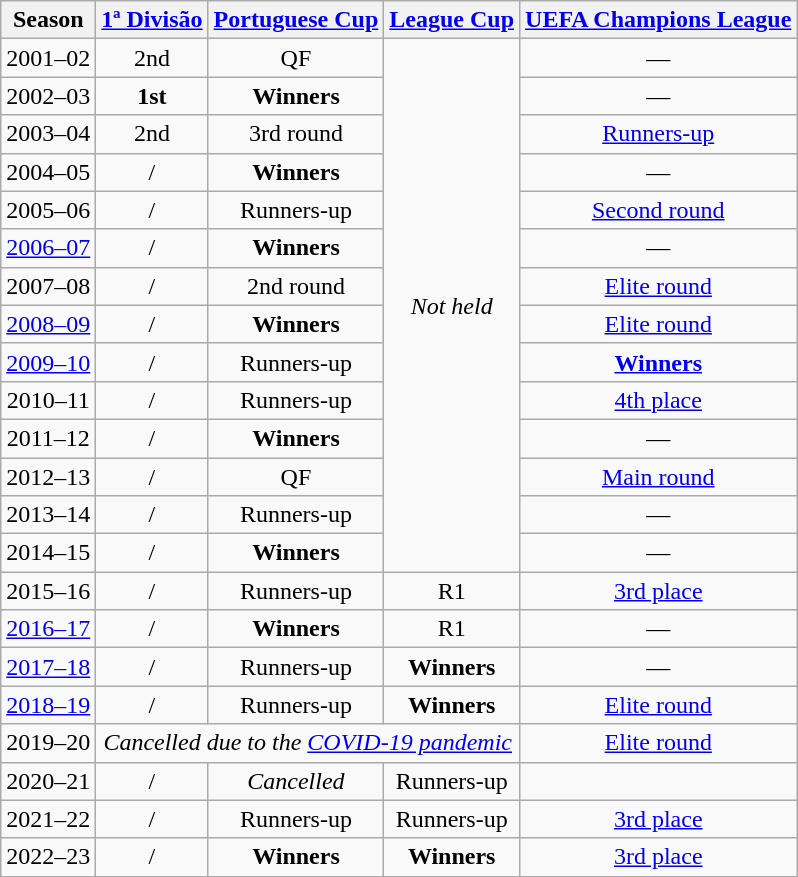<table class="wikitable" align="center" style="text-align:center;">
<tr>
<th>Season</th>
<th><a href='#'>1ª Divisão</a></th>
<th><a href='#'>Portuguese Cup</a></th>
<th><a href='#'>League Cup</a></th>
<th><a href='#'>UEFA Champions League</a></th>
</tr>
<tr>
<td>2001–02</td>
<td>2nd</td>
<td>QF</td>
<td rowspan=14><em>Not held</em></td>
<td>—</td>
</tr>
<tr>
<td>2002–03</td>
<td><strong>1st</strong></td>
<td><strong>Winners</strong></td>
<td>—</td>
</tr>
<tr>
<td>2003–04</td>
<td>2nd</td>
<td>3rd round</td>
<td><a href='#'>Runners-up</a></td>
</tr>
<tr>
<td>2004–05</td>
<td> / </td>
<td><strong>Winners</strong></td>
<td>—</td>
</tr>
<tr>
<td>2005–06</td>
<td> / </td>
<td>Runners-up</td>
<td><a href='#'>Second round</a></td>
</tr>
<tr>
<td><a href='#'>2006–07</a></td>
<td> / </td>
<td><strong>Winners</strong></td>
<td>—</td>
</tr>
<tr>
<td>2007–08</td>
<td> / </td>
<td>2nd round</td>
<td><a href='#'>Elite round</a></td>
</tr>
<tr>
<td><a href='#'>2008–09</a></td>
<td> / </td>
<td><strong>Winners</strong></td>
<td><a href='#'>Elite round</a></td>
</tr>
<tr>
<td><a href='#'>2009–10</a></td>
<td> / </td>
<td>Runners-up</td>
<td><strong><a href='#'>Winners</a></strong></td>
</tr>
<tr>
<td>2010–11</td>
<td> / </td>
<td>Runners-up</td>
<td><a href='#'>4th place</a></td>
</tr>
<tr>
<td>2011–12</td>
<td> / </td>
<td><strong>Winners</strong></td>
<td>—</td>
</tr>
<tr>
<td>2012–13</td>
<td> / </td>
<td>QF</td>
<td><a href='#'>Main round</a></td>
</tr>
<tr>
<td>2013–14</td>
<td> / </td>
<td>Runners-up</td>
<td>—</td>
</tr>
<tr>
<td>2014–15</td>
<td> / </td>
<td><strong>Winners</strong></td>
<td>—</td>
</tr>
<tr>
<td>2015–16</td>
<td> / </td>
<td>Runners-up</td>
<td>R1</td>
<td><a href='#'>3rd place</a></td>
</tr>
<tr>
<td><a href='#'>2016–17</a></td>
<td> / </td>
<td><strong>Winners</strong></td>
<td>R1</td>
<td>—</td>
</tr>
<tr>
<td><a href='#'>2017–18</a></td>
<td> / </td>
<td>Runners-up</td>
<td><strong>Winners</strong></td>
<td>—</td>
</tr>
<tr>
<td><a href='#'>2018–19</a></td>
<td> / </td>
<td>Runners-up</td>
<td><strong>Winners</strong></td>
<td><a href='#'>Elite round</a></td>
</tr>
<tr>
<td>2019–20</td>
<td colspan=3><em>Cancelled due to the <a href='#'>COVID-19 pandemic</a></em></td>
<td><a href='#'>Elite round</a></td>
</tr>
<tr>
<td>2020–21</td>
<td> / </td>
<td><em>Cancelled</em></td>
<td>Runners-up</td>
<td><a href='#'></a></td>
</tr>
<tr>
<td>2021–22</td>
<td> / </td>
<td>Runners-up</td>
<td>Runners-up</td>
<td><a href='#'>3rd place</a></td>
</tr>
<tr>
<td>2022–23</td>
<td> / </td>
<td><strong>Winners</strong></td>
<td><strong>Winners</strong></td>
<td><a href='#'>3rd place</a></td>
</tr>
</table>
